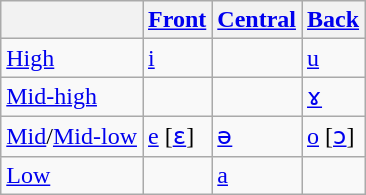<table class="wikitable">
<tr>
<th></th>
<th><a href='#'>Front</a></th>
<th><a href='#'>Central</a></th>
<th><a href='#'>Back</a></th>
</tr>
<tr>
<td><a href='#'>High</a></td>
<td><a href='#'>i</a></td>
<td></td>
<td><a href='#'>u</a></td>
</tr>
<tr>
<td><a href='#'>Mid-high</a></td>
<td></td>
<td></td>
<td><a href='#'>ɤ</a></td>
</tr>
<tr>
<td><a href='#'>Mid</a>/<a href='#'>Mid-low</a></td>
<td><a href='#'>e</a> [<a href='#'>ɛ</a>]</td>
<td><a href='#'>ə</a></td>
<td><a href='#'>o</a> [<a href='#'>ɔ</a>]</td>
</tr>
<tr>
<td><a href='#'>Low</a></td>
<td></td>
<td><a href='#'>a</a></td>
<td></td>
</tr>
</table>
